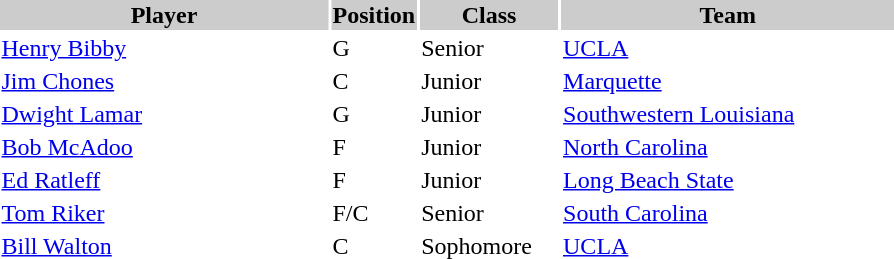<table style="width:600px" "border:'1' 'solid' 'gray'">
<tr>
<th style="background:#CCCCCC;width:40%">Player</th>
<th style="background:#CCCCCC;width:4%">Position</th>
<th style="background:#CCCCCC;width:16%">Class</th>
<th style="background:#CCCCCC;width:40%">Team</th>
</tr>
<tr>
<td><a href='#'>Henry Bibby</a></td>
<td>G</td>
<td>Senior</td>
<td><a href='#'>UCLA</a></td>
</tr>
<tr>
<td><a href='#'>Jim Chones</a></td>
<td>C</td>
<td>Junior</td>
<td><a href='#'>Marquette</a></td>
</tr>
<tr>
<td><a href='#'>Dwight Lamar</a></td>
<td>G</td>
<td>Junior</td>
<td><a href='#'>Southwestern Louisiana</a></td>
</tr>
<tr>
<td><a href='#'>Bob McAdoo</a></td>
<td>F</td>
<td>Junior</td>
<td><a href='#'>North Carolina</a></td>
</tr>
<tr>
<td><a href='#'>Ed Ratleff</a></td>
<td>F</td>
<td>Junior</td>
<td><a href='#'>Long Beach State</a></td>
</tr>
<tr>
<td><a href='#'>Tom Riker</a></td>
<td>F/C</td>
<td>Senior</td>
<td><a href='#'>South Carolina</a></td>
</tr>
<tr>
<td><a href='#'>Bill Walton</a></td>
<td>C</td>
<td>Sophomore</td>
<td><a href='#'>UCLA</a></td>
</tr>
</table>
